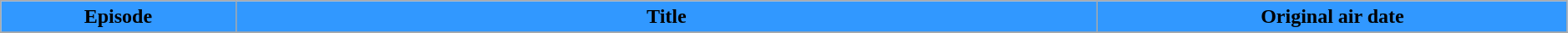<table class="wikitable plainrowheaders" style="background: ; width:99%;">
<tr>
<th style="background: #3198FF; width: 15%; color: #000000;">Episode</th>
<th style="background: #3198FF; color: #000000;">Title</th>
<th style="background: #3198FF;  width: 30%; color: #000000;">Original air date</th>
</tr>
<tr>
</tr>
</table>
